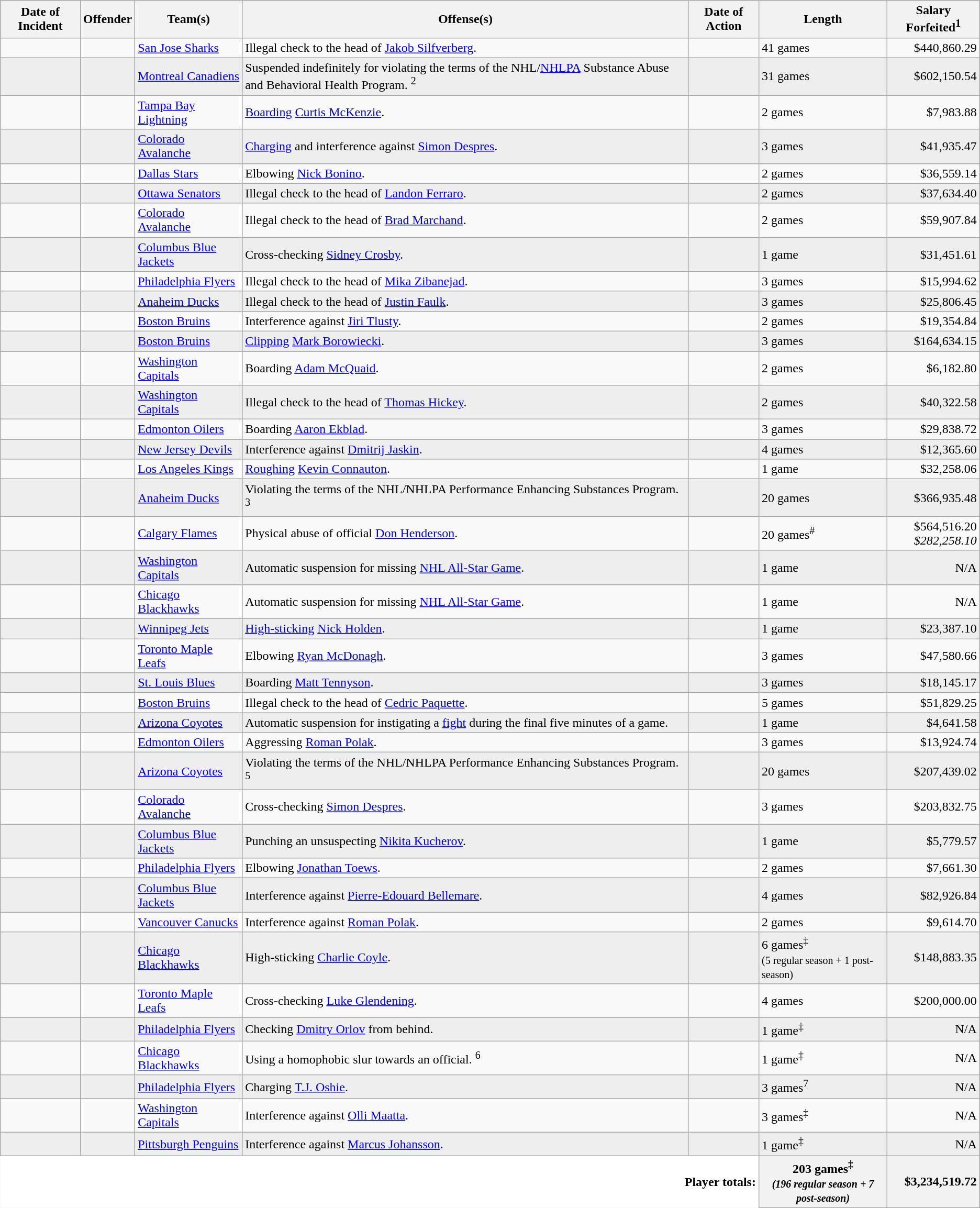<table class="wikitable sortable" style="border:0;">
<tr bgcolor="#e0e0e0">
<th>Date of Incident</th>
<th>Offender</th>
<th>Team(s)</th>
<th>Offense(s)</th>
<th>Date of Action</th>
<th>Length</th>
<th>Salary Forfeited<sup>1</sup></th>
</tr>
<tr>
<td></td>
<td></td>
<td><a href='#'>San Jose Sharks</a></td>
<td>Illegal check to the head of <a href='#'>Jakob Silfverberg</a>.</td>
<td></td>
<td data-sort-value="41">41 games</td>
<td style="text-align: right;" data-sort-value="44086029">$440,860.29</td>
</tr>
<tr bgcolor="eeeeee">
<td></td>
<td></td>
<td><a href='#'>Montreal Canadiens</a></td>
<td>Suspended indefinitely for violating the terms of the NHL/<a href='#'>NHLPA</a> Substance Abuse and Behavioral Health Program. <sup>2</sup></td>
<td></td>
<td data-sort-value="31">31 games</td>
<td style="text-align: right;" data-sort-value="60215054">$602,150.54</td>
</tr>
<tr>
<td></td>
<td></td>
<td><a href='#'>Tampa Bay Lightning</a></td>
<td><a href='#'>Boarding</a> <a href='#'>Curtis McKenzie</a>.</td>
<td></td>
<td data-sort-value="2">2 games</td>
<td style="text-align: right;" data-sort-value="798388">$7,983.88</td>
</tr>
<tr bgcolor="eeeeee">
<td></td>
<td></td>
<td><a href='#'>Colorado Avalanche</a></td>
<td><a href='#'>Charging</a> and interference against <a href='#'>Simon Despres</a>.</td>
<td></td>
<td data-sort-value="3">3 games</td>
<td style="text-align: right;" data-sort-value="4193547">$41,935.47</td>
</tr>
<tr>
<td></td>
<td></td>
<td><a href='#'>Dallas Stars</a></td>
<td>Elbowing <a href='#'>Nick Bonino</a>.</td>
<td></td>
<td data-sort-value="2">2 games</td>
<td style="text-align: right;" data-sort-value="3655914">$36,559.14</td>
</tr>
<tr bgcolor="eeeeee">
<td></td>
<td></td>
<td><a href='#'>Ottawa Senators</a></td>
<td>Illegal check to the head of <a href='#'>Landon Ferraro</a>.</td>
<td></td>
<td data-sort-value="2">2 games</td>
<td style="text-align: right;" data-sort-value="3763440">$37,634.40</td>
</tr>
<tr>
<td></td>
<td></td>
<td><a href='#'>Colorado Avalanche</a></td>
<td>Illegal check to the head of <a href='#'>Brad Marchand</a>.</td>
<td></td>
<td data-sort-value="2">2 games</td>
<td style="text-align: right;" data-sort-value="5990784">$59,907.84</td>
</tr>
<tr bgcolor="eeeeee">
<td></td>
<td></td>
<td><a href='#'>Columbus Blue Jackets</a></td>
<td>Cross-checking <a href='#'>Sidney Crosby</a>.</td>
<td></td>
<td data-sort-value="1">1 game</td>
<td style="text-align: right;" data-sort-value="3145161">$31,451.61</td>
</tr>
<tr>
<td></td>
<td></td>
<td><a href='#'>Philadelphia Flyers</a></td>
<td>Illegal check to the head of <a href='#'>Mika Zibanejad</a>.</td>
<td></td>
<td data-sort-value="3">3 games</td>
<td style="text-align: right;" data-sort-value="1599462">$15,994.62</td>
</tr>
<tr bgcolor="eeeeee">
<td></td>
<td></td>
<td><a href='#'>Anaheim Ducks</a></td>
<td>Illegal check to the head of <a href='#'>Justin Faulk</a>.</td>
<td></td>
<td data-sort-value="1">3 games</td>
<td style="text-align: right;" data-sort-value="2580645">$25,806.45</td>
</tr>
<tr>
<td></td>
<td></td>
<td><a href='#'>Boston Bruins</a></td>
<td>Interference against <a href='#'>Jiri Tlusty</a>.</td>
<td></td>
<td data-sort-value="2">2 games</td>
<td style="text-align: right;" data-sort-value="1935484">$19,354.84</td>
</tr>
<tr bgcolor="eeeeee">
<td></td>
<td></td>
<td><a href='#'>Boston Bruins</a></td>
<td><a href='#'>Clipping</a> <a href='#'>Mark Borowiecki</a>.</td>
<td></td>
<td data-sort-value="3">3 games</td>
<td style="text-align: right;" data-sort-value="16463415">$164,634.15</td>
</tr>
<tr>
<td></td>
<td></td>
<td><a href='#'>Washington Capitals</a></td>
<td>Boarding <a href='#'>Adam McQuaid</a>.</td>
<td></td>
<td data-sort-value="2">2 games</td>
<td style="text-align: right;" data-sort-value="618280">$6,182.80</td>
</tr>
<tr bgcolor="eeeeee">
<td></td>
<td></td>
<td><a href='#'>Washington Capitals</a></td>
<td>Illegal check to the head of <a href='#'>Thomas Hickey</a>.</td>
<td></td>
<td data-sort-value="2">2 games</td>
<td style="text-align: right;" data-sort-value="4032258">$40,322.58</td>
</tr>
<tr>
<td></td>
<td></td>
<td><a href='#'>Edmonton Oilers</a></td>
<td>Boarding <a href='#'>Aaron Ekblad</a>.</td>
<td></td>
<td data-sort-value="3">3 games</td>
<td style="text-align: right;" data-sort-value="2983872">$29,838.72</td>
</tr>
<tr bgcolor="eeeeee">
<td></td>
<td></td>
<td><a href='#'>New Jersey Devils</a></td>
<td>Interference against <a href='#'>Dmitrij Jaskin</a>.</td>
<td></td>
<td data-sort-value="4">4 games</td>
<td style="text-align: right;" data-sort-value="1236560">$12,365.60</td>
</tr>
<tr>
<td></td>
<td></td>
<td><a href='#'>Los Angeles Kings</a></td>
<td><a href='#'>Roughing</a> <a href='#'>Kevin Connauton</a>.</td>
<td></td>
<td data-sort-value="1">1 game</td>
<td style="text-align: right;" data-sort-value="3225806">$32,258.06</td>
</tr>
<tr bgcolor="eeeeee">
<td></td>
<td></td>
<td><a href='#'>Anaheim Ducks</a></td>
<td>Violating the terms of the NHL/NHLPA Performance Enhancing Substances Program. <sup>3</sup></td>
<td></td>
<td data-sort-value="20">20 games</td>
<td style="text-align: right;" data-sort-value="36693548">$366,935.48</td>
</tr>
<tr>
<td></td>
<td></td>
<td><a href='#'>Calgary Flames</a></td>
<td>Physical abuse of official <a href='#'>Don Henderson</a>.</td>
<td> <br> <em></em> </td>
<td data-sort-value="10">20 games<sup>#</sup> <br> </td>
<td style="text-align: right;" data-sort-value="28225810">$564,516.20 <br> <em>$282,258.10</em></td>
</tr>
<tr bgcolor="eeeeee">
<td></td>
<td></td>
<td><a href='#'>Washington Capitals</a></td>
<td>Automatic suspension for missing <a href='#'>NHL All-Star Game</a>.</td>
<td></td>
<td data-sort-value="1">1 game</td>
<td style="text-align: right;">N/A</td>
</tr>
<tr>
<td></td>
<td></td>
<td><a href='#'>Chicago Blackhawks</a></td>
<td>Automatic suspension for missing <a href='#'>NHL All-Star Game</a>.</td>
<td></td>
<td data-sort-value="1">1 game</td>
<td style="text-align: right;">N/A</td>
</tr>
<tr bgcolor="eeeeee">
<td></td>
<td></td>
<td><a href='#'>Winnipeg Jets</a></td>
<td><a href='#'>High-sticking</a> <a href='#'>Nick Holden</a>.</td>
<td></td>
<td data-sort-value="1">1 game</td>
<td style="text-align: right;" data-sort-value="2338710">$23,387.10</td>
</tr>
<tr>
<td></td>
<td></td>
<td><a href='#'>Toronto Maple Leafs</a></td>
<td>Elbowing <a href='#'>Ryan McDonagh</a>.</td>
<td></td>
<td data-sort-value="3">3 games</td>
<td style="text-align: right;" data-sort-value="4758066">$47,580.66</td>
</tr>
<tr bgcolor="eeeeee">
<td></td>
<td></td>
<td><a href='#'>St. Louis Blues</a></td>
<td>Boarding <a href='#'>Matt Tennyson</a>.</td>
<td></td>
<td data-sort-value="3">3 games</td>
<td style="text-align: right;" data-sort-value="1814517">$18,145.17</td>
</tr>
<tr>
<td></td>
<td></td>
<td><a href='#'>Boston Bruins</a></td>
<td>Illegal check to the head of <a href='#'>Cedric Paquette</a>.</td>
<td></td>
<td data-sort-value="5">5 games</td>
<td style="text-align: right;" data-sort-value="5182925">$51,829.25</td>
</tr>
<tr bgcolor="eeeeee">
<td></td>
<td></td>
<td><a href='#'>Arizona Coyotes</a></td>
<td>Automatic suspension for instigating a <a href='#'>fight</a> during the final five minutes of a game.</td>
<td></td>
<td data-sort-value="1">1 game</td>
<td style="text-align: right;" data-sort-value="464158">$4,641.58</td>
</tr>
<tr>
<td></td>
<td></td>
<td><a href='#'>Edmonton Oilers</a></td>
<td>Aggressing <a href='#'>Roman Polak</a>.</td>
<td></td>
<td data-sort-value="3">3 games</td>
<td style="text-align: right;" data-sort-value="1392474">$13,924.74</td>
</tr>
<tr bgcolor="eeeeee">
<td></td>
<td></td>
<td><a href='#'>Arizona Coyotes</a></td>
<td>Violating the terms of the NHL/NHLPA Performance Enhancing Substances Program. <sup>5</sup></td>
<td></td>
<td data-sort-value="20">20 games</td>
<td style="text-align: right;" data-sort-value="16187814">$207,439.02</td>
</tr>
<tr>
<td></td>
<td></td>
<td><a href='#'>Colorado Avalanche</a></td>
<td>Cross-checking <a href='#'>Simon Despres</a>.</td>
<td></td>
<td data-sort-value="3">3 games</td>
<td style="text-align: right;" data-sort-value="20383275">$203,832.75</td>
</tr>
<tr bgcolor="eeeeee">
<td></td>
<td></td>
<td><a href='#'>Columbus Blue Jackets</a></td>
<td>Punching an unsuspecting <a href='#'>Nikita Kucherov</a>.</td>
<td></td>
<td data-sort-value="1">1 game</td>
<td style="text-align: right;" data-sort-value="577957">$5,779.57</td>
</tr>
<tr>
<td></td>
<td></td>
<td><a href='#'>Philadelphia Flyers</a></td>
<td>Elbowing <a href='#'>Jonathan Toews</a>.</td>
<td></td>
<td data-sort-value="2">2 games</td>
<td style="text-align: right;" data-sort-value="766130">$7,661.30</td>
</tr>
<tr bgcolor="eeeeee">
<td></td>
<td></td>
<td><a href='#'>Columbus Blue Jackets</a></td>
<td>Interference against <a href='#'>Pierre-Edouard Bellemare</a>.</td>
<td></td>
<td data-sort-value="4">4 games</td>
<td style="text-align: right;" data-sort-value="8292684">$82,926.84</td>
</tr>
<tr>
<td></td>
<td></td>
<td><a href='#'>Vancouver Canucks</a></td>
<td>Interference against <a href='#'>Roman Polak</a>.</td>
<td></td>
<td data-sort-value="2">2 games</td>
<td style="text-align: right;" data-sort-value="961470">$9,614.70</td>
</tr>
<tr bgcolor="eeeeee">
<td></td>
<td></td>
<td><a href='#'>Chicago Blackhawks</a></td>
<td>High-sticking <a href='#'>Charlie Coyle</a>.</td>
<td></td>
<td data-sort-value="6">6 games<sup>‡</sup> <br> <small>(5 regular season + 1 post-season)</small></td>
<td style="text-align: right;" data-sort-value="14888335">$148,883.35</td>
</tr>
<tr>
<td></td>
<td></td>
<td><a href='#'>Toronto Maple Leafs</a></td>
<td>Cross-checking <a href='#'>Luke Glendening</a>.</td>
<td></td>
<td data-sort-value="4">4 games</td>
<td style="text-align: right;" data-sort-value="20000000">$200,000.00</td>
</tr>
<tr bgcolor="eeeeee">
<td></td>
<td></td>
<td><a href='#'>Philadelphia Flyers</a></td>
<td>Checking <a href='#'>Dmitry Orlov</a> from behind.</td>
<td></td>
<td data-sort-value="1">1 game<sup>‡</sup></td>
<td style="text-align: right;">N/A</td>
</tr>
<tr>
<td></td>
<td></td>
<td><a href='#'>Chicago Blackhawks</a></td>
<td>Using a homophobic slur towards an official. <sup>6</sup></td>
<td></td>
<td data-sort-value="1">1 game<sup>‡</sup></td>
<td style="text-align: right;">N/A</td>
</tr>
<tr bgcolor="eeeeee">
<td></td>
<td></td>
<td><a href='#'>Philadelphia Flyers</a></td>
<td>Charging <a href='#'>T.J. Oshie</a>.</td>
<td></td>
<td data-sort-value="3">3 games<sup>7</sup></td>
<td style="text-align: right;">N/A</td>
</tr>
<tr>
<td></td>
<td></td>
<td><a href='#'>Washington Capitals</a></td>
<td>Interference against <a href='#'>Olli Maatta</a>.</td>
<td></td>
<td data-sort-value="3">3 games<sup>‡</sup></td>
<td style="text-align: right;">N/A</td>
</tr>
<tr bgcolor="eeeeee">
<td></td>
<td></td>
<td><a href='#'>Pittsburgh Penguins</a></td>
<td>Interference against <a href='#'>Marcus Johansson</a>.</td>
<td></td>
<td data-sort-value="1">1 game<sup>‡</sup></td>
<td style="text-align: right;">N/A</td>
</tr>
<tr>
<th colspan=5; style="text-align:right; border:0; background:white">Player totals:</th>
<th>203 games<sup>‡</sup> <br> <em><small>(196 regular season + 7 post-season)</small></em></th>
<th style="text-align:right;">$3,234,519.72</th>
</tr>
</table>
